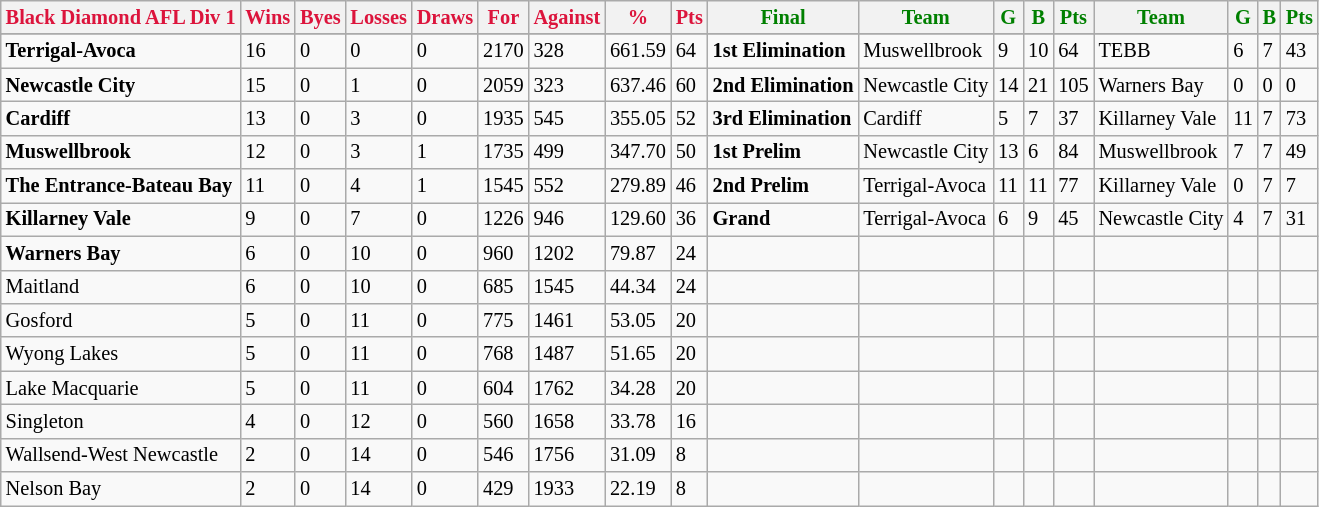<table style="font-size: 85%; text-align: left;" class="wikitable">
<tr>
<th style="color:crimson">Black Diamond AFL Div 1</th>
<th style="color:crimson">Wins</th>
<th style="color:crimson">Byes</th>
<th style="color:crimson">Losses</th>
<th style="color:crimson">Draws</th>
<th style="color:crimson">For</th>
<th style="color:crimson">Against</th>
<th style="color:crimson">%</th>
<th style="color:crimson">Pts</th>
<th style="color:green">Final</th>
<th style="color:green">Team</th>
<th style="color:green">G</th>
<th style="color:green">B</th>
<th style="color:green">Pts</th>
<th style="color:green">Team</th>
<th style="color:green">G</th>
<th style="color:green">B</th>
<th style="color:green">Pts</th>
</tr>
<tr>
</tr>
<tr>
</tr>
<tr>
<td><strong>Terrigal-Avoca</strong></td>
<td>16</td>
<td>0</td>
<td>0</td>
<td>0</td>
<td>2170</td>
<td>328</td>
<td>661.59</td>
<td>64</td>
<td><strong>1st Elimination</strong></td>
<td>Muswellbrook</td>
<td>9</td>
<td>10</td>
<td>64</td>
<td>TEBB</td>
<td>6</td>
<td>7</td>
<td>43</td>
</tr>
<tr>
<td><strong>Newcastle City</strong></td>
<td>15</td>
<td>0</td>
<td>1</td>
<td>0</td>
<td>2059</td>
<td>323</td>
<td>637.46</td>
<td>60</td>
<td><strong>2nd Elimination</strong></td>
<td>Newcastle City</td>
<td>14</td>
<td>21</td>
<td>105</td>
<td>Warners Bay</td>
<td>0</td>
<td>0</td>
<td>0</td>
</tr>
<tr>
<td><strong>Cardiff</strong></td>
<td>13</td>
<td>0</td>
<td>3</td>
<td>0</td>
<td>1935</td>
<td>545</td>
<td>355.05</td>
<td>52</td>
<td><strong>3rd Elimination</strong></td>
<td>Cardiff</td>
<td>5</td>
<td>7</td>
<td>37</td>
<td>Killarney Vale</td>
<td>11</td>
<td>7</td>
<td>73</td>
</tr>
<tr>
<td><strong>Muswellbrook</strong></td>
<td>12</td>
<td>0</td>
<td>3</td>
<td>1</td>
<td>1735</td>
<td>499</td>
<td>347.70</td>
<td>50</td>
<td><strong>1st Prelim</strong></td>
<td>Newcastle City</td>
<td>13</td>
<td>6</td>
<td>84</td>
<td>Muswellbrook</td>
<td>7</td>
<td>7</td>
<td>49</td>
</tr>
<tr>
<td><strong>The Entrance-Bateau Bay</strong></td>
<td>11</td>
<td>0</td>
<td>4</td>
<td>1</td>
<td>1545</td>
<td>552</td>
<td>279.89</td>
<td>46</td>
<td><strong>2nd Prelim</strong></td>
<td>Terrigal-Avoca</td>
<td>11</td>
<td>11</td>
<td>77</td>
<td>Killarney Vale</td>
<td>0</td>
<td>7</td>
<td>7</td>
</tr>
<tr>
<td><strong>Killarney Vale</strong></td>
<td>9</td>
<td>0</td>
<td>7</td>
<td>0</td>
<td>1226</td>
<td>946</td>
<td>129.60</td>
<td>36</td>
<td><strong>Grand</strong></td>
<td>Terrigal-Avoca</td>
<td>6</td>
<td>9</td>
<td>45</td>
<td>Newcastle City</td>
<td>4</td>
<td>7</td>
<td>31</td>
</tr>
<tr>
<td><strong>Warners Bay</strong></td>
<td>6</td>
<td>0</td>
<td>10</td>
<td>0</td>
<td>960</td>
<td>1202</td>
<td>79.87</td>
<td>24</td>
<td></td>
<td></td>
<td></td>
<td></td>
<td></td>
<td></td>
<td></td>
<td></td>
<td></td>
</tr>
<tr>
<td>Maitland</td>
<td>6</td>
<td>0</td>
<td>10</td>
<td>0</td>
<td>685</td>
<td>1545</td>
<td>44.34</td>
<td>24</td>
<td></td>
<td></td>
<td></td>
<td></td>
<td></td>
<td></td>
<td></td>
<td></td>
<td></td>
</tr>
<tr>
<td>Gosford</td>
<td>5</td>
<td>0</td>
<td>11</td>
<td>0</td>
<td>775</td>
<td>1461</td>
<td>53.05</td>
<td>20</td>
<td></td>
<td></td>
<td></td>
<td></td>
<td></td>
<td></td>
<td></td>
<td></td>
<td></td>
</tr>
<tr>
<td>Wyong Lakes</td>
<td>5</td>
<td>0</td>
<td>11</td>
<td>0</td>
<td>768</td>
<td>1487</td>
<td>51.65</td>
<td>20</td>
<td></td>
<td></td>
<td></td>
<td></td>
<td></td>
<td></td>
<td></td>
<td></td>
<td></td>
</tr>
<tr>
<td>Lake Macquarie</td>
<td>5</td>
<td>0</td>
<td>11</td>
<td>0</td>
<td>604</td>
<td>1762</td>
<td>34.28</td>
<td>20</td>
<td></td>
<td></td>
<td></td>
<td></td>
<td></td>
<td></td>
<td></td>
<td></td>
<td></td>
</tr>
<tr>
<td>Singleton</td>
<td>4</td>
<td>0</td>
<td>12</td>
<td>0</td>
<td>560</td>
<td>1658</td>
<td>33.78</td>
<td>16</td>
<td></td>
<td></td>
<td></td>
<td></td>
<td></td>
<td></td>
<td></td>
<td></td>
<td></td>
</tr>
<tr>
<td>Wallsend-West Newcastle</td>
<td>2</td>
<td>0</td>
<td>14</td>
<td>0</td>
<td>546</td>
<td>1756</td>
<td>31.09</td>
<td>8</td>
<td></td>
<td></td>
<td></td>
<td></td>
<td></td>
<td></td>
<td></td>
<td></td>
<td></td>
</tr>
<tr>
<td>Nelson Bay</td>
<td>2</td>
<td>0</td>
<td>14</td>
<td>0</td>
<td>429</td>
<td>1933</td>
<td>22.19</td>
<td>8</td>
<td></td>
<td></td>
<td></td>
<td></td>
<td></td>
<td></td>
<td></td>
<td></td>
<td></td>
</tr>
</table>
